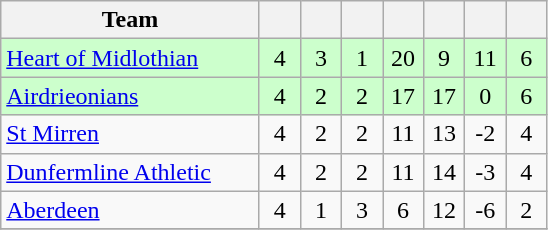<table class="wikitable" style="text-align:center;">
<tr>
<th width=165>Team</th>
<th width=20></th>
<th width=20></th>
<th width=20></th>
<th width=20></th>
<th width=20></th>
<th width=20></th>
<th width=20></th>
</tr>
<tr style="background:#cfc;">
<td align="left"><a href='#'>Heart of Midlothian</a></td>
<td>4</td>
<td>3</td>
<td>1</td>
<td>20</td>
<td>9</td>
<td>11</td>
<td>6</td>
</tr>
<tr style="background:#cfc;">
<td align="left"><a href='#'>Airdrieonians</a></td>
<td>4</td>
<td>2</td>
<td>2</td>
<td>17</td>
<td>17</td>
<td>0</td>
<td>6</td>
</tr>
<tr>
<td align="left"><a href='#'>St Mirren</a></td>
<td>4</td>
<td>2</td>
<td>2</td>
<td>11</td>
<td>13</td>
<td>-2</td>
<td>4</td>
</tr>
<tr>
<td align="left"><a href='#'>Dunfermline Athletic</a></td>
<td>4</td>
<td>2</td>
<td>2</td>
<td>11</td>
<td>14</td>
<td>-3</td>
<td>4</td>
</tr>
<tr>
<td align="left"><a href='#'>Aberdeen</a></td>
<td>4</td>
<td>1</td>
<td>3</td>
<td>6</td>
<td>12</td>
<td>-6</td>
<td>2</td>
</tr>
<tr>
</tr>
</table>
